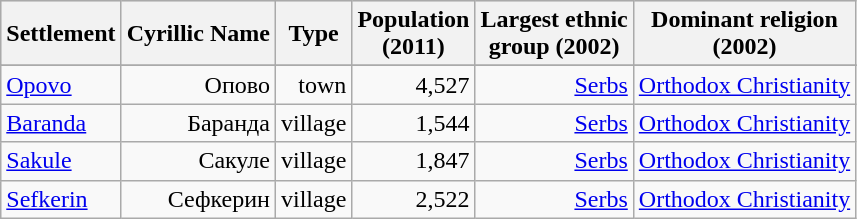<table class="wikitable" style="text-align: right;">
<tr bgcolor="#e0e0e0">
<th rowspan="1">Settlement</th>
<th colspan="1">Cyrillic Name</th>
<th colspan="1">Type</th>
<th colspan="1">Population<br>(2011)</th>
<th colspan="1">Largest ethnic<br>group (2002)</th>
<th colspan="1">Dominant religion<br>(2002)</th>
</tr>
<tr bgcolor="#e0e0e0">
</tr>
<tr>
<td align="left"><a href='#'>Opovo</a></td>
<td>Опово</td>
<td>town</td>
<td>4,527</td>
<td><a href='#'>Serbs</a></td>
<td><a href='#'>Orthodox Christianity</a></td>
</tr>
<tr>
<td align="left"><a href='#'>Baranda</a></td>
<td>Баранда</td>
<td>village</td>
<td>1,544</td>
<td><a href='#'>Serbs</a></td>
<td><a href='#'>Orthodox Christianity</a></td>
</tr>
<tr>
<td align="left"><a href='#'>Sakule</a></td>
<td>Сакуле</td>
<td>village</td>
<td>1,847</td>
<td><a href='#'>Serbs</a></td>
<td><a href='#'>Orthodox Christianity</a></td>
</tr>
<tr>
<td align="left"><a href='#'>Sefkerin</a></td>
<td>Сефкерин</td>
<td>village</td>
<td>2,522</td>
<td><a href='#'>Serbs</a></td>
<td><a href='#'>Orthodox Christianity</a></td>
</tr>
</table>
